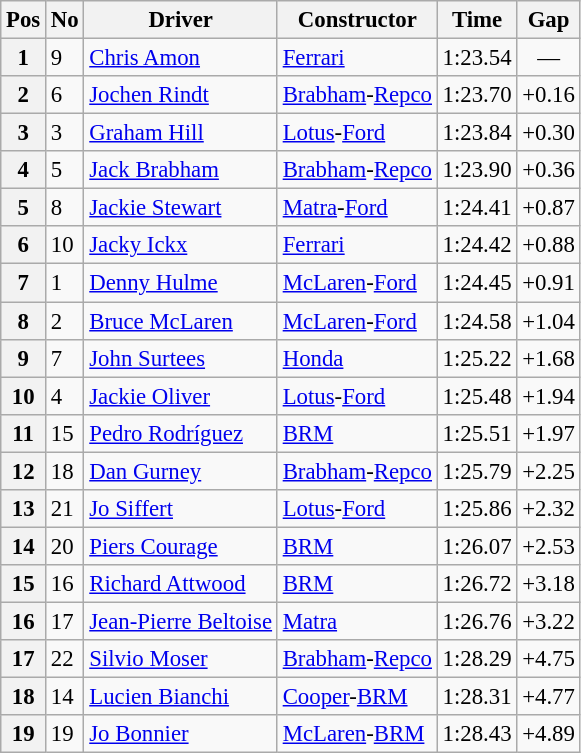<table class="wikitable sortable" style="font-size: 95%">
<tr>
<th>Pos</th>
<th>No</th>
<th>Driver</th>
<th>Constructor</th>
<th>Time</th>
<th>Gap</th>
</tr>
<tr>
<th>1</th>
<td>9</td>
<td> <a href='#'>Chris Amon</a></td>
<td><a href='#'>Ferrari</a></td>
<td>1:23.54</td>
<td align="center">—</td>
</tr>
<tr>
<th>2</th>
<td>6</td>
<td> <a href='#'>Jochen Rindt</a></td>
<td><a href='#'>Brabham</a>-<a href='#'>Repco</a></td>
<td>1:23.70</td>
<td>+0.16</td>
</tr>
<tr>
<th>3</th>
<td>3</td>
<td> <a href='#'>Graham Hill</a></td>
<td><a href='#'>Lotus</a>-<a href='#'>Ford</a></td>
<td>1:23.84</td>
<td>+0.30</td>
</tr>
<tr>
<th>4</th>
<td>5</td>
<td> <a href='#'>Jack Brabham</a></td>
<td><a href='#'>Brabham</a>-<a href='#'>Repco</a></td>
<td>1:23.90</td>
<td>+0.36</td>
</tr>
<tr>
<th>5</th>
<td>8</td>
<td> <a href='#'>Jackie Stewart</a></td>
<td><a href='#'>Matra</a>-<a href='#'>Ford</a></td>
<td>1:24.41</td>
<td>+0.87</td>
</tr>
<tr>
<th>6</th>
<td>10</td>
<td> <a href='#'>Jacky Ickx</a></td>
<td><a href='#'>Ferrari</a></td>
<td>1:24.42</td>
<td>+0.88</td>
</tr>
<tr>
<th>7</th>
<td>1</td>
<td> <a href='#'>Denny Hulme</a></td>
<td><a href='#'>McLaren</a>-<a href='#'>Ford</a></td>
<td>1:24.45</td>
<td>+0.91</td>
</tr>
<tr>
<th>8</th>
<td>2</td>
<td> <a href='#'>Bruce McLaren</a></td>
<td><a href='#'>McLaren</a>-<a href='#'>Ford</a></td>
<td>1:24.58</td>
<td>+1.04</td>
</tr>
<tr>
<th>9</th>
<td>7</td>
<td> <a href='#'>John Surtees</a></td>
<td><a href='#'>Honda</a></td>
<td>1:25.22</td>
<td>+1.68</td>
</tr>
<tr>
<th>10</th>
<td>4</td>
<td> <a href='#'>Jackie Oliver</a></td>
<td><a href='#'>Lotus</a>-<a href='#'>Ford</a></td>
<td>1:25.48</td>
<td>+1.94</td>
</tr>
<tr>
<th>11</th>
<td>15</td>
<td> <a href='#'>Pedro Rodríguez</a></td>
<td><a href='#'>BRM</a></td>
<td>1:25.51</td>
<td>+1.97</td>
</tr>
<tr>
<th>12</th>
<td>18</td>
<td> <a href='#'>Dan Gurney</a></td>
<td><a href='#'>Brabham</a>-<a href='#'>Repco</a></td>
<td>1:25.79</td>
<td>+2.25</td>
</tr>
<tr>
<th>13</th>
<td>21</td>
<td> <a href='#'>Jo Siffert</a></td>
<td><a href='#'>Lotus</a>-<a href='#'>Ford</a></td>
<td>1:25.86</td>
<td>+2.32</td>
</tr>
<tr>
<th>14</th>
<td>20</td>
<td> <a href='#'>Piers Courage</a></td>
<td><a href='#'>BRM</a></td>
<td>1:26.07</td>
<td>+2.53</td>
</tr>
<tr>
<th>15</th>
<td>16</td>
<td> <a href='#'>Richard Attwood</a></td>
<td><a href='#'>BRM</a></td>
<td>1:26.72</td>
<td>+3.18</td>
</tr>
<tr>
<th>16</th>
<td>17</td>
<td> <a href='#'>Jean-Pierre Beltoise</a></td>
<td><a href='#'>Matra</a></td>
<td>1:26.76</td>
<td>+3.22</td>
</tr>
<tr>
<th>17</th>
<td>22</td>
<td> <a href='#'>Silvio Moser</a></td>
<td><a href='#'>Brabham</a>-<a href='#'>Repco</a></td>
<td>1:28.29</td>
<td>+4.75</td>
</tr>
<tr>
<th>18</th>
<td>14</td>
<td> <a href='#'>Lucien Bianchi</a></td>
<td><a href='#'>Cooper</a>-<a href='#'>BRM</a></td>
<td>1:28.31</td>
<td>+4.77</td>
</tr>
<tr>
<th>19</th>
<td>19</td>
<td> <a href='#'>Jo Bonnier</a></td>
<td><a href='#'>McLaren</a>-<a href='#'>BRM</a></td>
<td>1:28.43</td>
<td>+4.89</td>
</tr>
</table>
